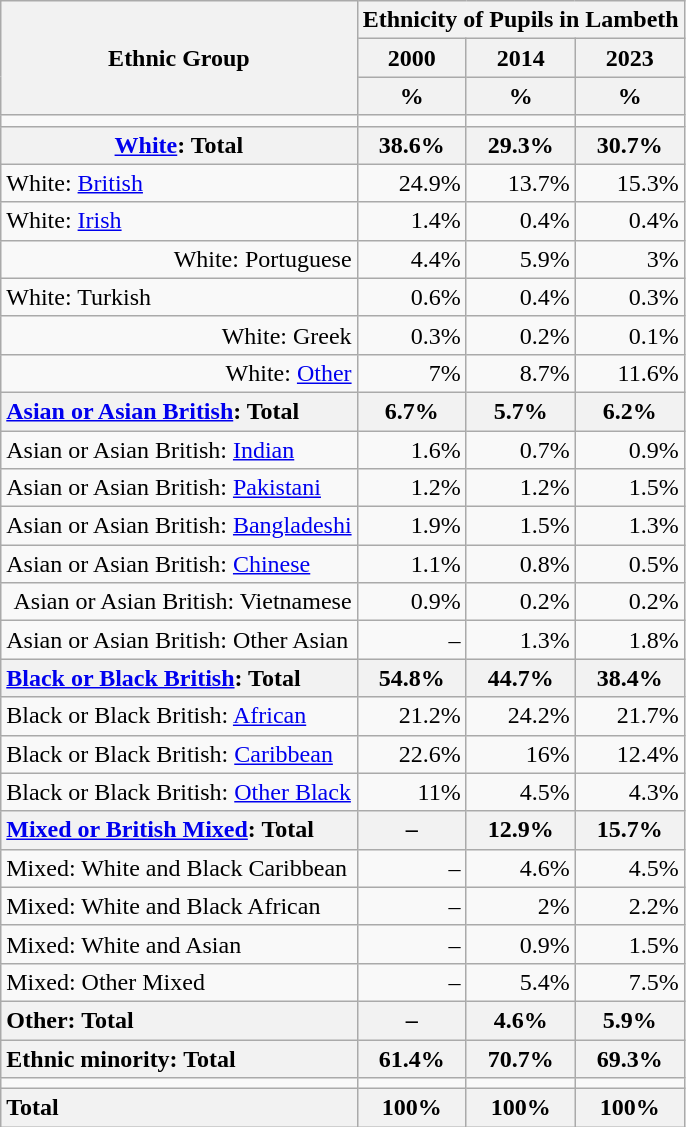<table class="wikitable sortable" style="text-align:right">
<tr>
<th rowspan="3">Ethnic Group</th>
<th colspan="3">Ethnicity of Pupils in Lambeth</th>
</tr>
<tr>
<th>2000</th>
<th>2014</th>
<th>2023</th>
</tr>
<tr>
<th>%</th>
<th>%</th>
<th>%</th>
</tr>
<tr>
<td></td>
<td></td>
<td></td>
<td></td>
</tr>
<tr>
<th><a href='#'>White</a>: Total</th>
<th>38.6%</th>
<th>29.3%</th>
<th>30.7%</th>
</tr>
<tr>
<td style="text-align:left">White: <a href='#'>British</a></td>
<td>24.9%</td>
<td>13.7%</td>
<td>15.3%</td>
</tr>
<tr>
<td style="text-align:left">White: <a href='#'>Irish</a></td>
<td>1.4%</td>
<td>0.4%</td>
<td>0.4%</td>
</tr>
<tr>
<td>White: Portuguese</td>
<td>4.4%</td>
<td>5.9%</td>
<td>3%</td>
</tr>
<tr>
<td style="text-align:left">White: Turkish</td>
<td>0.6%</td>
<td>0.4%</td>
<td>0.3%</td>
</tr>
<tr>
<td>White: Greek</td>
<td>0.3%</td>
<td>0.2%</td>
<td>0.1%</td>
</tr>
<tr>
<td>White: <a href='#'>Other</a></td>
<td>7%</td>
<td>8.7%</td>
<td>11.6%</td>
</tr>
<tr>
<th style="text-align:left"><a href='#'>Asian or Asian British</a>: Total</th>
<th>6.7%</th>
<th>5.7%</th>
<th>6.2%</th>
</tr>
<tr>
<td style="text-align:left">Asian or Asian British: <a href='#'>Indian</a></td>
<td>1.6%</td>
<td>0.7%</td>
<td>0.9%</td>
</tr>
<tr>
<td style="text-align:left">Asian or Asian British: <a href='#'>Pakistani</a></td>
<td>1.2%</td>
<td>1.2%</td>
<td>1.5%</td>
</tr>
<tr>
<td style="text-align:left">Asian or Asian British: <a href='#'>Bangladeshi</a></td>
<td>1.9%</td>
<td>1.5%</td>
<td>1.3%</td>
</tr>
<tr>
<td style="text-align:left">Asian or Asian British: <a href='#'>Chinese</a></td>
<td>1.1%</td>
<td>0.8%</td>
<td>0.5%</td>
</tr>
<tr>
<td>Asian or Asian British: Vietnamese</td>
<td>0.9%</td>
<td>0.2%</td>
<td>0.2%</td>
</tr>
<tr>
<td style="text-align:left">Asian or Asian British: Other Asian</td>
<td>–</td>
<td>1.3%</td>
<td>1.8%</td>
</tr>
<tr>
<th style="text-align:left"><a href='#'>Black or Black British</a>: Total</th>
<th>54.8%</th>
<th>44.7%</th>
<th>38.4%</th>
</tr>
<tr>
<td style="text-align:left">Black or Black British: <a href='#'>African</a></td>
<td>21.2%</td>
<td>24.2%</td>
<td>21.7%</td>
</tr>
<tr>
<td style="text-align:left">Black or Black British: <a href='#'>Caribbean</a></td>
<td>22.6%</td>
<td>16%</td>
<td>12.4%</td>
</tr>
<tr>
<td style="text-align:left">Black or Black British: <a href='#'>Other Black</a></td>
<td>11%</td>
<td>4.5%</td>
<td>4.3%</td>
</tr>
<tr>
<th style="text-align:left"><a href='#'>Mixed or British Mixed</a>: Total</th>
<th>–</th>
<th>12.9%</th>
<th>15.7%</th>
</tr>
<tr>
<td style="text-align:left">Mixed: White and Black Caribbean</td>
<td>–</td>
<td>4.6%</td>
<td>4.5%</td>
</tr>
<tr>
<td style="text-align:left">Mixed: White and Black African</td>
<td>–</td>
<td>2%</td>
<td>2.2%</td>
</tr>
<tr>
<td style="text-align:left">Mixed: White and Asian</td>
<td>–</td>
<td>0.9%</td>
<td>1.5%</td>
</tr>
<tr>
<td style="text-align:left">Mixed: Other Mixed</td>
<td>–</td>
<td>5.4%</td>
<td>7.5%</td>
</tr>
<tr>
<th style="text-align:left">Other: Total</th>
<th>–</th>
<th>4.6%</th>
<th>5.9%</th>
</tr>
<tr>
<th style="text-align:left">Ethnic minority: Total</th>
<th>61.4%</th>
<th>70.7%</th>
<th>69.3%</th>
</tr>
<tr>
<td></td>
<td></td>
<td></td>
<td></td>
</tr>
<tr>
<th style="text-align:left">Total</th>
<th>100%</th>
<th>100%</th>
<th>100%</th>
</tr>
</table>
